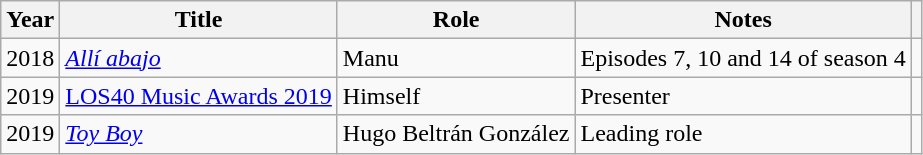<table class="wikitable sortable">
<tr>
<th>Year</th>
<th>Title</th>
<th>Role</th>
<th class="unsortable">Notes</th>
<th></th>
</tr>
<tr>
<td>2018</td>
<td><em><a href='#'>Allí abajo</a></em></td>
<td>Manu</td>
<td>Episodes 7, 10 and 14 of season 4</td>
<td align = "center"></td>
</tr>
<tr>
<td>2019</td>
<td><a href='#'>LOS40 Music Awards 2019</a></td>
<td>Himself</td>
<td>Presenter</td>
<td align = "center"></td>
</tr>
<tr>
<td>2019</td>
<td><em><a href='#'>Toy Boy</a></em></td>
<td>Hugo Beltrán González</td>
<td>Leading role</td>
<td align = "center"></td>
</tr>
</table>
